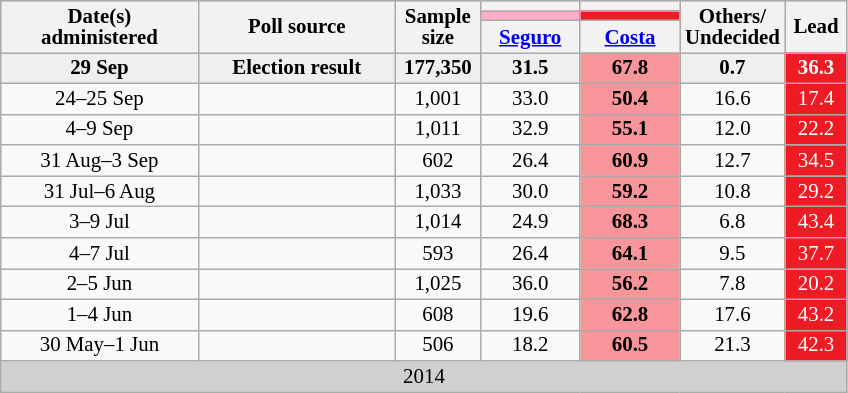<table class="wikitable" style="text-align:center;font-size:87%;line-height:14px;">
<tr bgcolor=lightgray>
<th rowspan=3 width=125px>Date(s)<br>administered</th>
<th rowspan=3 width=125px>Poll source</th>
<th rowspan=3 width=50px>Sample size</th>
<th width=60px></th>
<th width=60px></th>
<th rowspan=3 width=60px>Others/<br>Undecided</th>
<th style="width:35px;" rowspan="3">Lead</th>
</tr>
<tr>
<td bgcolor=#ffaec9></td>
<td bgcolor=#ed1c24></td>
</tr>
<tr>
<th><a href='#'>Seguro</a></th>
<th><a href='#'>Costa</a></th>
</tr>
<tr style="background:#EFEFEF; font-weight:bold;">
<td align="center">29 Sep</td>
<td align="center">Election result</td>
<td align="center">177,350</td>
<td align="center">31.5</td>
<td style="background:#f7959a">67.8</td>
<td align="center">0.7</td>
<td style="background:#ed1c24; color:white">36.3</td>
</tr>
<tr>
<td style="text-align:center;">24–25 Sep</td>
<td style="text-align:center;"></td>
<td align="center">1,001</td>
<td style="text-align:center;">33.0</td>
<td style="background:#f7959a"><strong>50.4</strong></td>
<td style="text-align:center;">16.6</td>
<td style="background:#ed1c24; color:white;">17.4</td>
</tr>
<tr>
<td style="text-align:center;">4–9 Sep</td>
<td style="text-align:center;"></td>
<td align="center">1,011</td>
<td style="text-align:center;">32.9</td>
<td style="background:#f7959a"><strong>55.1</strong></td>
<td style="text-align:center;">12.0</td>
<td style="background:#ed1c24; color:white;">22.2</td>
</tr>
<tr>
<td style="text-align:center;">31 Aug–3 Sep</td>
<td style="text-align:center;"></td>
<td align="center">602</td>
<td style="text-align:center;">26.4</td>
<td style="background:#f7959a"><strong>60.9</strong></td>
<td style="text-align:center;">12.7</td>
<td style="background:#ed1c24; color:white;">34.5</td>
</tr>
<tr>
<td style="text-align:center;">31 Jul–6 Aug</td>
<td style="text-align:center;"></td>
<td align="center">1,033</td>
<td style="text-align:center;">30.0</td>
<td style="background:#f7959a"><strong>59.2</strong></td>
<td style="text-align:center;">10.8</td>
<td style="background:#ed1c24; color:white;">29.2</td>
</tr>
<tr>
<td style="text-align:center;">3–9 Jul</td>
<td style="text-align:center;"></td>
<td align="center">1,014</td>
<td style="text-align:center;">24.9</td>
<td style="background:#f7959a"><strong>68.3</strong></td>
<td style="text-align:center;">6.8</td>
<td style="background:#ed1c24; color:white;">43.4</td>
</tr>
<tr>
<td style="text-align:center;">4–7 Jul</td>
<td style="text-align:center;"></td>
<td align="center">593</td>
<td style="text-align:center;">26.4</td>
<td style="background:#f7959a"><strong>64.1</strong></td>
<td style="text-align:center;">9.5</td>
<td style="background:#ed1c24; color:white;">37.7</td>
</tr>
<tr>
<td style="text-align:center;">2–5 Jun</td>
<td style="text-align:center;"></td>
<td align="center">1,025</td>
<td style="text-align:center;">36.0</td>
<td style="background:#f7959a"><strong>56.2</strong></td>
<td style="text-align:center;">7.8</td>
<td style="background:#ed1c24; color:white;">20.2</td>
</tr>
<tr>
<td style="text-align:center;">1–4 Jun</td>
<td style="text-align:center;"></td>
<td align="center">608</td>
<td style="text-align:center;">19.6</td>
<td style="background:#f7959a"><strong>62.8</strong></td>
<td style="text-align:center;">17.6</td>
<td style="background:#ed1c24; color:white;">43.2</td>
</tr>
<tr>
<td style="text-align:center;">30 May–1 Jun</td>
<td style="text-align:center;"></td>
<td align="center">506</td>
<td style="text-align:center;">18.2</td>
<td style="background:#f7959a"><strong>60.5</strong></td>
<td style="text-align:center;">21.3</td>
<td style="background:#ed1c24; color:white;">42.3</td>
</tr>
<tr>
<td colspan="7" style="background:#D0D0D0; color:black">2014</td>
</tr>
</table>
